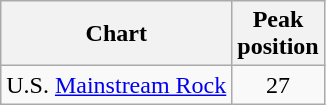<table class="wikitable sortable">
<tr>
<th>Chart</th>
<th>Peak<br>position</th>
</tr>
<tr>
<td>U.S. <a href='#'>Mainstream Rock</a></td>
<td align=center>27</td>
</tr>
</table>
